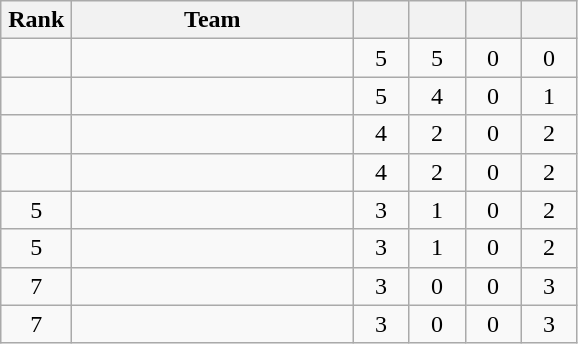<table class="wikitable" style="text-align: center;">
<tr>
<th width=40>Rank</th>
<th width=180>Team</th>
<th width=30></th>
<th width=30></th>
<th width=30></th>
<th width=30></th>
</tr>
<tr>
<td></td>
<td align=left></td>
<td>5</td>
<td>5</td>
<td>0</td>
<td>0</td>
</tr>
<tr>
<td></td>
<td align=left></td>
<td>5</td>
<td>4</td>
<td>0</td>
<td>1</td>
</tr>
<tr>
<td></td>
<td align=left></td>
<td>4</td>
<td>2</td>
<td>0</td>
<td>2</td>
</tr>
<tr>
<td></td>
<td align=left></td>
<td>4</td>
<td>2</td>
<td>0</td>
<td>2</td>
</tr>
<tr>
<td>5</td>
<td align=left></td>
<td>3</td>
<td>1</td>
<td>0</td>
<td>2</td>
</tr>
<tr>
<td>5</td>
<td align=left></td>
<td>3</td>
<td>1</td>
<td>0</td>
<td>2</td>
</tr>
<tr>
<td>7</td>
<td align=left></td>
<td>3</td>
<td>0</td>
<td>0</td>
<td>3</td>
</tr>
<tr>
<td>7</td>
<td align=left></td>
<td>3</td>
<td>0</td>
<td>0</td>
<td>3</td>
</tr>
</table>
